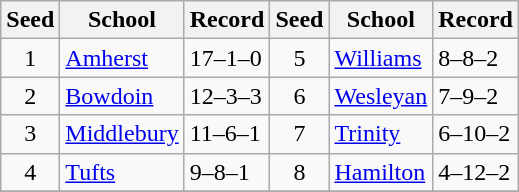<table class="wikitable">
<tr>
<th>Seed</th>
<th>School</th>
<th>Record</th>
<th>Seed</th>
<th>School</th>
<th>Record</th>
</tr>
<tr>
<td align=center>1</td>
<td><a href='#'>Amherst</a></td>
<td>17–1–0</td>
<td align=center>5</td>
<td><a href='#'>Williams</a></td>
<td>8–8–2</td>
</tr>
<tr>
<td align=center>2</td>
<td><a href='#'>Bowdoin</a></td>
<td>12–3–3</td>
<td align=center>6</td>
<td><a href='#'>Wesleyan</a></td>
<td>7–9–2</td>
</tr>
<tr>
<td align=center>3</td>
<td><a href='#'>Middlebury</a></td>
<td>11–6–1</td>
<td align=center>7</td>
<td><a href='#'>Trinity</a></td>
<td>6–10–2</td>
</tr>
<tr>
<td align=center>4</td>
<td><a href='#'>Tufts</a></td>
<td>9–8–1</td>
<td align=center>8</td>
<td><a href='#'>Hamilton</a></td>
<td>4–12–2</td>
</tr>
<tr>
</tr>
</table>
